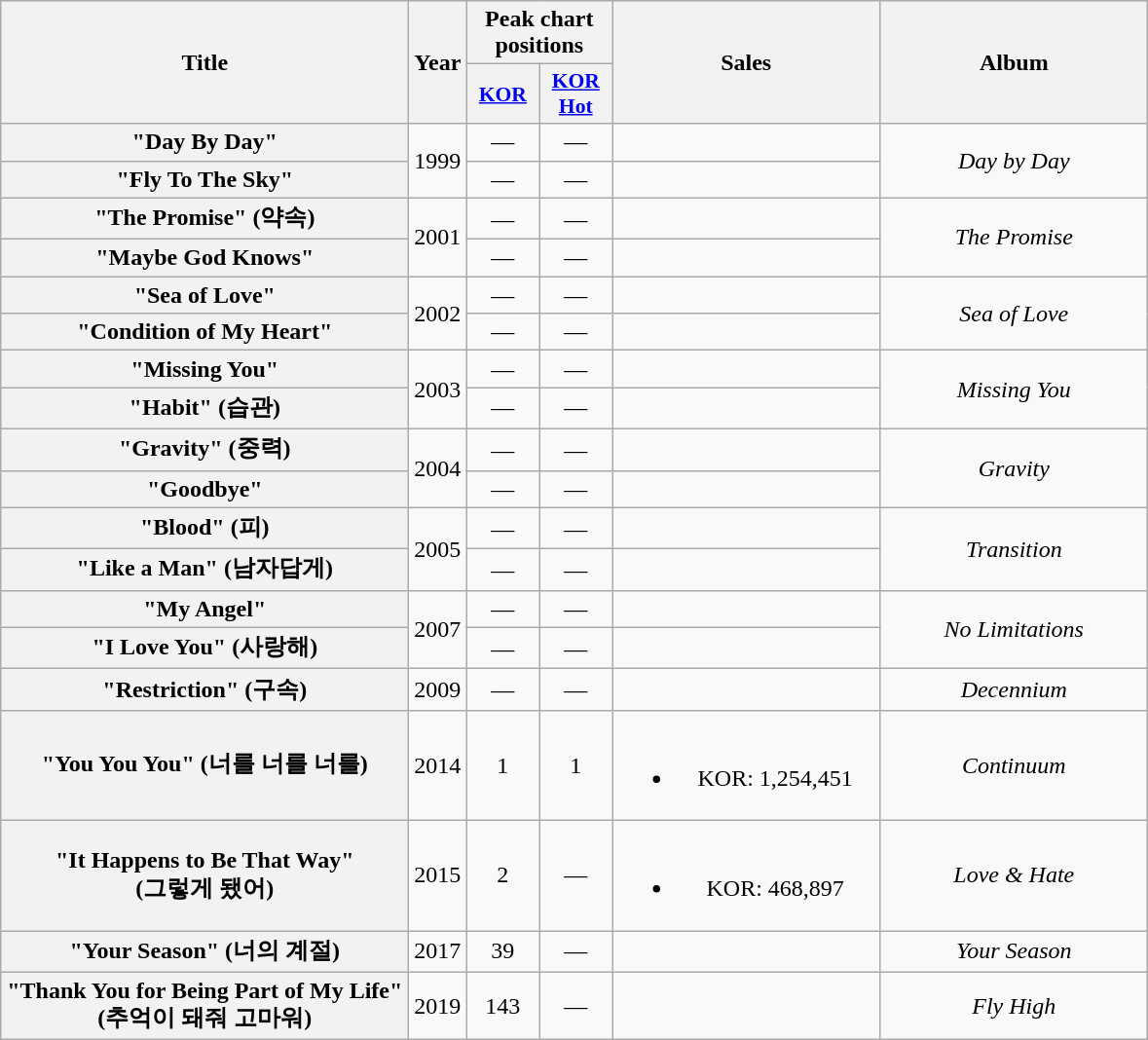<table class="wikitable plainrowheaders" style="text-align:center;">
<tr>
<th rowspan="2" scope="col" style="width:17em;">Title</th>
<th rowspan="2" scope="col">Year</th>
<th colspan="2" scope="col">Peak chart positions</th>
<th rowspan="2" scope="col" style="width:11em;">Sales</th>
<th rowspan="2" scope="col" style="width:11em;">Album</th>
</tr>
<tr>
<th style="width:3em;font-size:90%;"><a href='#'>KOR</a><br></th>
<th style="width:3em;font-size:90%;"><a href='#'>KOR Hot</a><br></th>
</tr>
<tr>
<th scope="row">"Day By Day"</th>
<td rowspan="2">1999</td>
<td>—</td>
<td>—</td>
<td></td>
<td rowspan="2"><em>Day by Day</em></td>
</tr>
<tr>
<th scope="row">"Fly To The Sky"</th>
<td>—</td>
<td>—</td>
<td></td>
</tr>
<tr>
<th scope="row">"The Promise" (약속)</th>
<td rowspan="2">2001</td>
<td>—</td>
<td>—</td>
<td></td>
<td rowspan="2"><em>The Promise</em></td>
</tr>
<tr>
<th scope="row">"Maybe God Knows"</th>
<td>—</td>
<td>—</td>
<td></td>
</tr>
<tr>
<th scope="row">"Sea of Love"</th>
<td rowspan="2">2002</td>
<td>—</td>
<td>—</td>
<td></td>
<td rowspan="2"><em>Sea of Love</em></td>
</tr>
<tr>
<th scope="row">"Condition of My Heart"</th>
<td>—</td>
<td>—</td>
<td></td>
</tr>
<tr>
<th scope="row">"Missing You"</th>
<td rowspan="2">2003</td>
<td>—</td>
<td>—</td>
<td></td>
<td rowspan="2"><em>Missing You</em></td>
</tr>
<tr>
<th scope="row">"Habit" (습관)</th>
<td>—</td>
<td>—</td>
<td></td>
</tr>
<tr>
<th scope="row">"Gravity" (중력)</th>
<td rowspan="2">2004</td>
<td>—</td>
<td>—</td>
<td></td>
<td rowspan="2"><em>Gravity</em></td>
</tr>
<tr>
<th scope="row">"Goodbye"</th>
<td>—</td>
<td>—</td>
<td></td>
</tr>
<tr>
<th scope="row">"Blood" (피)</th>
<td rowspan="2">2005</td>
<td>—</td>
<td>—</td>
<td></td>
<td rowspan="2"><em>Transition</em></td>
</tr>
<tr>
<th scope="row">"Like a Man" (남자답게)</th>
<td>—</td>
<td>—</td>
<td></td>
</tr>
<tr>
<th scope="row">"My Angel"</th>
<td rowspan="2">2007</td>
<td>—</td>
<td>—</td>
<td></td>
<td rowspan="2"><em>No Limitations</em></td>
</tr>
<tr>
<th scope="row">"I Love You" (사랑해)</th>
<td>—</td>
<td>—</td>
<td></td>
</tr>
<tr>
<th scope="row">"Restriction" (구속)</th>
<td>2009</td>
<td>—</td>
<td>—</td>
<td></td>
<td><em>Decennium</em></td>
</tr>
<tr>
<th scope="row">"You You You" (너를 너를 너를)</th>
<td>2014</td>
<td>1</td>
<td>1</td>
<td><br><ul><li>KOR: 1,254,451</li></ul></td>
<td><em>Continuum</em></td>
</tr>
<tr>
<th scope="row">"It Happens to Be That Way" <br> (그렇게 됐어)</th>
<td>2015</td>
<td>2</td>
<td>—</td>
<td><br><ul><li>KOR: 468,897</li></ul></td>
<td><em>Love & Hate</em></td>
</tr>
<tr>
<th scope="row">"Your Season" (너의 계절)</th>
<td>2017</td>
<td>39</td>
<td>—</td>
<td></td>
<td><em>Your Season</em></td>
</tr>
<tr>
<th scope="row">"Thank You for Being Part of My Life" <br> (추억이 돼줘 고마워)</th>
<td>2019</td>
<td>143</td>
<td>—</td>
<td></td>
<td><em>Fly High</em></td>
</tr>
</table>
